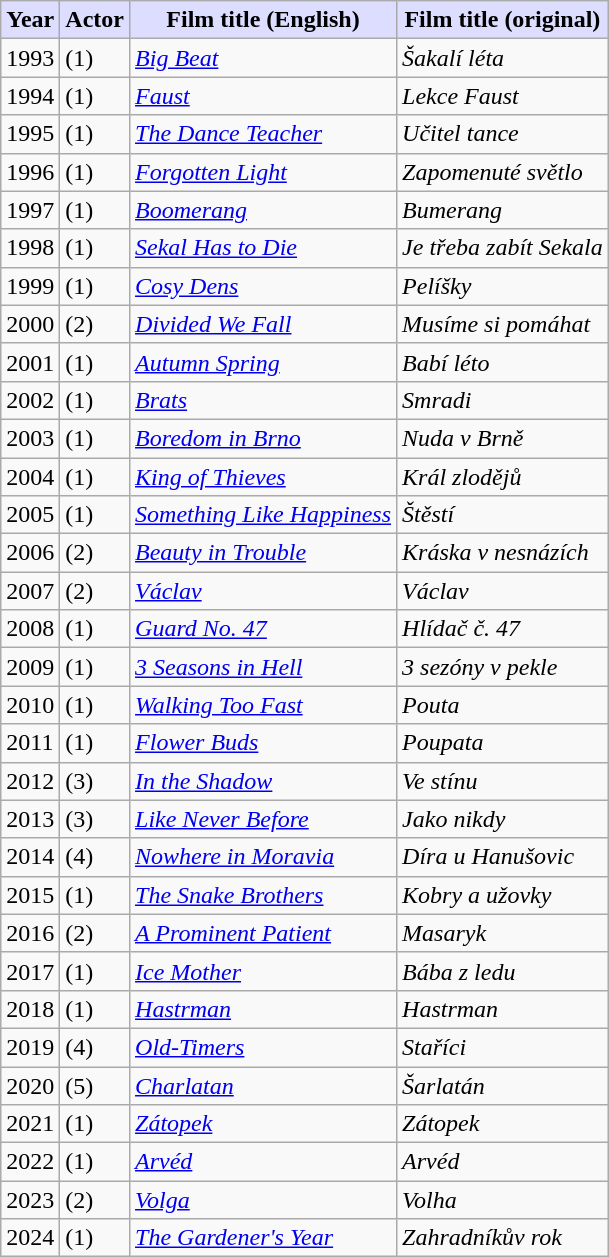<table class="wikitable sortable">
<tr>
<th style="background:#DDDDFF;">Year</th>
<th style="background:#DDDDFF;">Actor</th>
<th style="background:#DDDDFF;">Film title (English)</th>
<th style="background:#DDDDFF;">Film title (original)</th>
</tr>
<tr>
<td>1993</td>
<td> (1)</td>
<td><em><a href='#'>Big Beat</a></em></td>
<td><em>Šakalí léta</em></td>
</tr>
<tr>
<td>1994</td>
<td> (1)</td>
<td><em><a href='#'>Faust</a></em></td>
<td><em>Lekce Faust</em></td>
</tr>
<tr>
<td>1995</td>
<td> (1)</td>
<td><em><a href='#'>The Dance Teacher</a></em></td>
<td><em>Učitel tance</em></td>
</tr>
<tr>
<td>1996</td>
<td> (1)</td>
<td><em><a href='#'>Forgotten Light</a></em></td>
<td><em>Zapomenuté světlo</em></td>
</tr>
<tr>
<td>1997</td>
<td> (1)</td>
<td><em><a href='#'>Boomerang</a></em></td>
<td><em>Bumerang</em></td>
</tr>
<tr>
<td>1998</td>
<td> (1)</td>
<td><em><a href='#'>Sekal Has to Die</a></em></td>
<td><em>Je třeba zabít Sekala</em></td>
</tr>
<tr>
<td>1999</td>
<td> (1)</td>
<td><em><a href='#'>Cosy Dens</a></em></td>
<td><em>Pelíšky</em></td>
</tr>
<tr>
<td>2000</td>
<td> (2)</td>
<td><em><a href='#'>Divided We Fall</a></em></td>
<td><em>Musíme si pomáhat</em></td>
</tr>
<tr>
<td>2001</td>
<td> (1)</td>
<td><em><a href='#'>Autumn Spring</a></em></td>
<td><em>Babí léto</em></td>
</tr>
<tr>
<td>2002</td>
<td> (1)</td>
<td><em><a href='#'>Brats</a></em></td>
<td><em>Smradi</em></td>
</tr>
<tr>
<td>2003</td>
<td> (1)</td>
<td><em><a href='#'>Boredom in Brno</a></em></td>
<td><em>Nuda v Brně</em></td>
</tr>
<tr>
<td>2004</td>
<td> (1)</td>
<td><em><a href='#'>King of Thieves</a></em></td>
<td><em>Král zlodějů</em></td>
</tr>
<tr>
<td>2005</td>
<td> (1)</td>
<td><em><a href='#'>Something Like Happiness</a></em></td>
<td><em>Štěstí</em></td>
</tr>
<tr>
<td>2006</td>
<td> (2)</td>
<td><em><a href='#'>Beauty in Trouble</a></em></td>
<td><em>Kráska v nesnázích</em></td>
</tr>
<tr>
<td>2007</td>
<td> (2)</td>
<td><em><a href='#'>Václav</a></em></td>
<td><em>Václav</em></td>
</tr>
<tr>
<td>2008</td>
<td> (1)</td>
<td><em><a href='#'>Guard No. 47</a></em></td>
<td><em>Hlídač č. 47</em></td>
</tr>
<tr>
<td>2009</td>
<td> (1)</td>
<td><em><a href='#'>3 Seasons in Hell</a></em></td>
<td><em>3 sezóny v pekle</em></td>
</tr>
<tr>
<td>2010</td>
<td> (1)</td>
<td><em><a href='#'>Walking Too Fast</a></em></td>
<td><em>Pouta</em></td>
</tr>
<tr>
<td>2011</td>
<td> (1)</td>
<td><em><a href='#'>Flower Buds</a></em></td>
<td><em>Poupata</em></td>
</tr>
<tr>
<td>2012</td>
<td> (3)</td>
<td><em><a href='#'>In the Shadow</a></em></td>
<td><em>Ve stínu</em></td>
</tr>
<tr>
<td>2013</td>
<td> (3)</td>
<td><em><a href='#'>Like Never Before</a></em></td>
<td><em>Jako nikdy</em></td>
</tr>
<tr>
<td>2014</td>
<td> (4)</td>
<td><em><a href='#'>Nowhere in Moravia</a></em></td>
<td><em>Díra u Hanušovic</em></td>
</tr>
<tr>
<td>2015</td>
<td> (1)</td>
<td><em><a href='#'>The Snake Brothers</a></em></td>
<td><em>Kobry a užovky</em></td>
</tr>
<tr>
<td>2016</td>
<td> (2)</td>
<td><em><a href='#'>A Prominent Patient</a></em></td>
<td><em>Masaryk</em></td>
</tr>
<tr>
<td>2017</td>
<td> (1)</td>
<td><em><a href='#'>Ice Mother</a></em></td>
<td><em>Bába z ledu</em></td>
</tr>
<tr>
<td>2018</td>
<td> (1)</td>
<td><em><a href='#'>Hastrman</a></em></td>
<td><em>Hastrman</em></td>
</tr>
<tr>
<td>2019</td>
<td> (4)</td>
<td><em><a href='#'>Old-Timers</a></em></td>
<td><em>Staříci</em></td>
</tr>
<tr>
<td>2020</td>
<td> (5)</td>
<td><em><a href='#'>Charlatan</a></em></td>
<td><em>Šarlatán</em></td>
</tr>
<tr>
<td>2021</td>
<td> (1)</td>
<td><em><a href='#'>Zátopek</a></em></td>
<td><em>Zátopek</em></td>
</tr>
<tr>
<td>2022</td>
<td> (1)</td>
<td><em><a href='#'>Arvéd</a></em></td>
<td><em>Arvéd</em></td>
</tr>
<tr>
<td>2023</td>
<td> (2)</td>
<td><em><a href='#'>Volga</a></em></td>
<td><em>Volha</em></td>
</tr>
<tr>
<td>2024</td>
<td> (1)</td>
<td><em><a href='#'>The Gardener's Year</a></em></td>
<td><em>Zahradníkův rok</em></td>
</tr>
</table>
